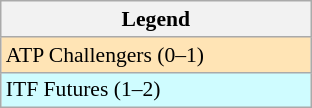<table class="wikitable" style=font-size:90%>
<tr>
<th width=200>Legend</th>
</tr>
<tr style="background:moccasin;">
<td width=200>ATP Challengers (0–1)</td>
</tr>
<tr style="background:#cffcff;">
<td width=200>ITF Futures (1–2)</td>
</tr>
</table>
